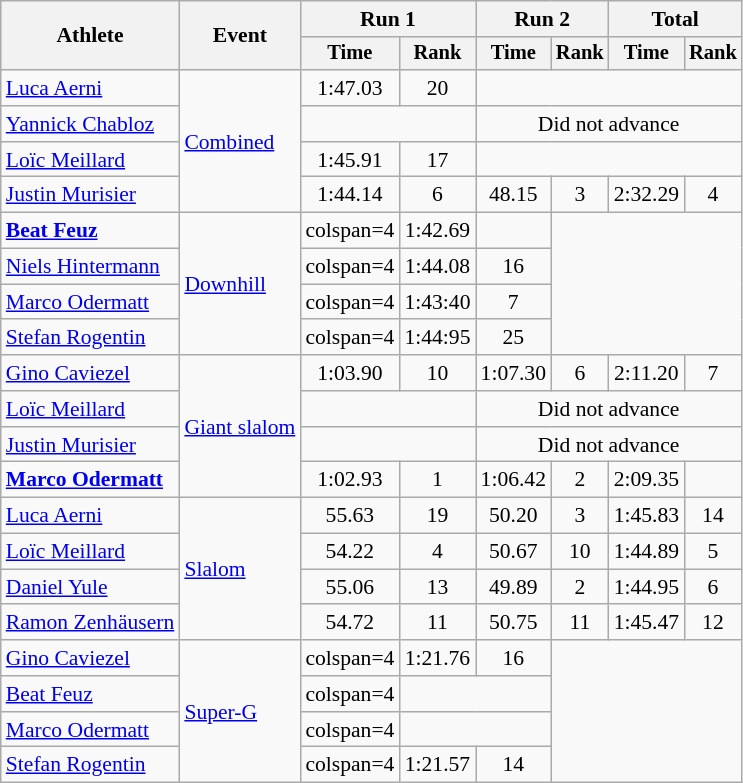<table class=wikitable style=font-size:90%;text-align:center>
<tr>
<th rowspan=2>Athlete</th>
<th rowspan=2>Event</th>
<th colspan=2>Run 1</th>
<th colspan=2>Run 2</th>
<th colspan=2>Total</th>
</tr>
<tr style=font-size:95%>
<th>Time</th>
<th>Rank</th>
<th>Time</th>
<th>Rank</th>
<th>Time</th>
<th>Rank</th>
</tr>
<tr>
<td align=left><a href='#'>Luca Aerni</a></td>
<td align=left rowspan=4><a href='#'>Combined</a></td>
<td>1:47.03</td>
<td>20</td>
<td colspan=4></td>
</tr>
<tr>
<td align=left><a href='#'>Yannick Chabloz</a></td>
<td colspan=2></td>
<td colspan=4>Did not advance</td>
</tr>
<tr>
<td align=left><a href='#'>Loïc Meillard</a></td>
<td>1:45.91</td>
<td>17</td>
<td colspan=4></td>
</tr>
<tr>
<td align=left><a href='#'>Justin Murisier</a></td>
<td>1:44.14</td>
<td>6</td>
<td>48.15</td>
<td>3</td>
<td>2:32.29</td>
<td>4</td>
</tr>
<tr>
<td align=left><strong><a href='#'>Beat Feuz</a></strong></td>
<td align=left rowspan=4><a href='#'>Downhill</a></td>
<td>colspan=4 </td>
<td>1:42.69</td>
<td></td>
</tr>
<tr>
<td align=left><a href='#'>Niels Hintermann</a></td>
<td>colspan=4 </td>
<td>1:44.08</td>
<td>16</td>
</tr>
<tr>
<td align=left><a href='#'>Marco Odermatt</a></td>
<td>colspan=4 </td>
<td>1:43:40</td>
<td>7</td>
</tr>
<tr>
<td align=left><a href='#'>Stefan Rogentin</a></td>
<td>colspan=4 </td>
<td>1:44:95</td>
<td>25</td>
</tr>
<tr>
<td align=left><a href='#'>Gino Caviezel</a></td>
<td align=left rowspan=4><a href='#'>Giant slalom</a></td>
<td>1:03.90</td>
<td>10</td>
<td>1:07.30</td>
<td>6</td>
<td>2:11.20</td>
<td>7</td>
</tr>
<tr>
<td align=left><a href='#'>Loïc Meillard</a></td>
<td colspan=2></td>
<td colspan=4>Did not advance</td>
</tr>
<tr>
<td align=left><a href='#'>Justin Murisier</a></td>
<td colspan=2></td>
<td colspan=4>Did not advance</td>
</tr>
<tr>
<td align=left><strong><a href='#'>Marco Odermatt</a></strong></td>
<td>1:02.93</td>
<td>1</td>
<td>1:06.42</td>
<td>2</td>
<td>2:09.35</td>
<td></td>
</tr>
<tr>
<td align=left><a href='#'>Luca Aerni</a></td>
<td align=left rowspan=4><a href='#'>Slalom</a></td>
<td>55.63</td>
<td>19</td>
<td>50.20</td>
<td>3</td>
<td>1:45.83</td>
<td>14</td>
</tr>
<tr>
<td align=left><a href='#'>Loïc Meillard</a></td>
<td>54.22</td>
<td>4</td>
<td>50.67</td>
<td>10</td>
<td>1:44.89</td>
<td>5</td>
</tr>
<tr>
<td align=left><a href='#'>Daniel Yule</a></td>
<td>55.06</td>
<td>13</td>
<td>49.89</td>
<td>2</td>
<td>1:44.95</td>
<td>6</td>
</tr>
<tr>
<td align=left><a href='#'>Ramon Zenhäusern</a></td>
<td>54.72</td>
<td>11</td>
<td>50.75</td>
<td>11</td>
<td>1:45.47</td>
<td>12</td>
</tr>
<tr>
<td align=left><a href='#'>Gino Caviezel</a></td>
<td align=left rowspan=4><a href='#'>Super-G</a></td>
<td>colspan=4 </td>
<td>1:21.76</td>
<td>16</td>
</tr>
<tr>
<td align=left><a href='#'>Beat Feuz</a></td>
<td>colspan=4 </td>
<td colspan=2></td>
</tr>
<tr>
<td align=left><a href='#'>Marco Odermatt</a></td>
<td>colspan=4 </td>
<td colspan=2></td>
</tr>
<tr>
<td align=left><a href='#'>Stefan Rogentin</a></td>
<td>colspan=4 </td>
<td>1:21.57</td>
<td>14</td>
</tr>
</table>
